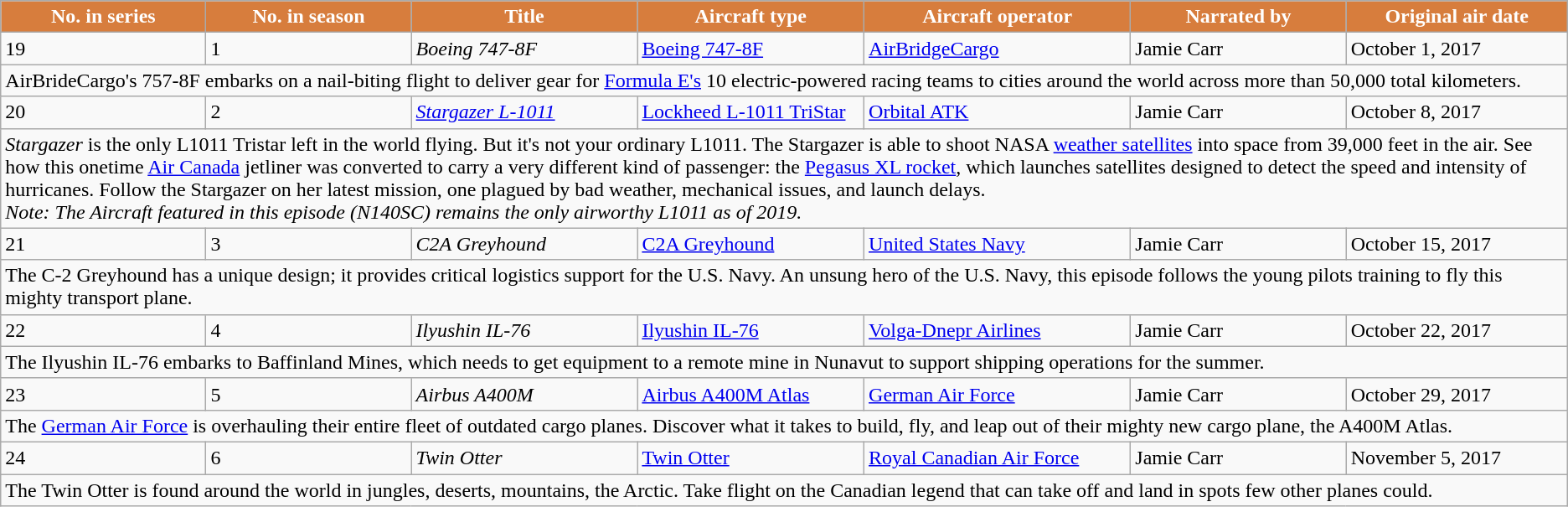<table class="wikitable sortable mw-collapsible">
<tr>
<th scope="col" style="background-color: #d77d3d; color: #ffffff;" width="5%">No. in series</th>
<th scope="col" style="background-color: #d77d3d; color: #ffffff;" width="5%">No. in season</th>
<th scope="col" style="background-color: #d77d3d; color: #ffffff;" width="5%">Title</th>
<th scope="col" style="background-color: #d77d3d; color: #ffffff;" width="5%">Aircraft type</th>
<th scope="col" style="background-color: #d77d3d; color: #ffffff;" width="5%">Aircraft operator</th>
<th scope="col" style="background-color: #d77d3d; color: #ffffff;" width="5%">Narrated by</th>
<th scope="col" style="background-color: #d77d3d; color: #ffffff;" width="5%">Original air date</th>
</tr>
<tr>
<td>19</td>
<td>1</td>
<td><em>Boeing 747-8F</em></td>
<td><a href='#'>Boeing 747-8F</a></td>
<td><a href='#'>AirBridgeCargo</a></td>
<td>Jamie Carr</td>
<td>October 1, 2017</td>
</tr>
<tr>
<td colspan="7">AirBrideCargo's 757-8F embarks on a nail-biting flight to deliver gear for <a href='#'>Formula E's</a> 10 electric-powered racing teams to cities around the world across more than 50,000 total kilometers.</td>
</tr>
<tr>
<td>20</td>
<td>2</td>
<td><a href='#'><em>Stargazer L-1011</em></a></td>
<td><a href='#'>Lockheed L-1011 TriStar</a></td>
<td><a href='#'>Orbital ATK</a></td>
<td>Jamie Carr</td>
<td>October 8, 2017</td>
</tr>
<tr>
<td colspan="7"><em>Stargazer</em> is the only L1011 Tristar left in the world flying. But it's not your ordinary L1011. The Stargazer is able to shoot NASA <a href='#'>weather satellites</a> into space from 39,000 feet in the air. See how this onetime <a href='#'>Air Canada</a> jetliner was converted to carry a very different kind of passenger: the <a href='#'>Pegasus XL rocket</a>, which launches satellites designed to detect the speed and intensity of hurricanes. Follow the Stargazer on her latest mission, one plagued by bad weather, mechanical issues, and launch delays.<br><em>Note: The Aircraft featured in this episode (N140SC) remains the only airworthy L1011 as of 2019.</em></td>
</tr>
<tr>
<td>21</td>
<td>3</td>
<td><em>C2A Greyhound</em></td>
<td><a href='#'>C2A Greyhound</a></td>
<td><a href='#'>United States Navy</a></td>
<td>Jamie Carr</td>
<td>October 15, 2017</td>
</tr>
<tr>
<td colspan="7">The C-2 Greyhound has a unique design; it provides critical logistics support for the U.S. Navy. An unsung hero of the U.S. Navy, this episode follows the young pilots training to fly this mighty transport plane.</td>
</tr>
<tr>
<td>22</td>
<td>4</td>
<td><em>Ilyushin IL-76</em></td>
<td><a href='#'>Ilyushin IL-76</a></td>
<td><a href='#'>Volga-Dnepr Airlines</a></td>
<td>Jamie Carr</td>
<td>October 22, 2017</td>
</tr>
<tr>
<td colspan="7">The Ilyushin IL-76 embarks to Baffinland Mines, which needs to get equipment to a remote mine in Nunavut to support shipping operations for the summer.</td>
</tr>
<tr>
<td>23</td>
<td>5</td>
<td><em>Airbus A400M</em></td>
<td><a href='#'>Airbus A400M Atlas</a></td>
<td><a href='#'>German Air Force</a></td>
<td>Jamie Carr</td>
<td>October 29, 2017</td>
</tr>
<tr>
<td colspan="7">The <a href='#'>German Air Force</a> is overhauling their entire fleet of outdated cargo planes. Discover what it takes to build, fly, and leap out of their mighty new cargo plane, the A400M Atlas.</td>
</tr>
<tr>
<td>24</td>
<td>6</td>
<td><em>Twin Otter</em></td>
<td><a href='#'>Twin Otter</a></td>
<td><a href='#'>Royal Canadian Air Force</a></td>
<td>Jamie Carr</td>
<td>November 5, 2017</td>
</tr>
<tr>
<td colspan="7">The Twin Otter is found around the world in jungles, deserts, mountains, the Arctic. Take flight on the Canadian legend that can take off and land in spots few other planes could.</td>
</tr>
</table>
